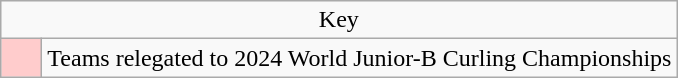<table class="wikitable" style="text-align: center">
<tr>
<td colspan=2>Key</td>
</tr>
<tr>
<td style="background:#ffcccc; width:20px;"></td>
<td align=left>Teams relegated to 2024 World Junior-B Curling Championships</td>
</tr>
</table>
